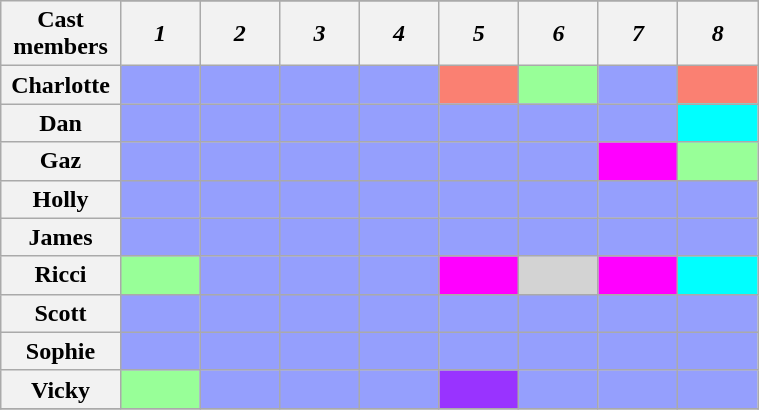<table class="wikitable" style="text-align:center; width:40%;">
<tr>
<th rowspan="2" style="width:15%;">Cast members</th>
</tr>
<tr>
<th style="text-align:center; width:10%;"><em>1</em></th>
<th style="text-align:center; width:10%;"><em>2</em></th>
<th style="text-align:center; width:10%;"><em>3</em></th>
<th style="text-align:center; width:10%;"><em>4</em></th>
<th style="text-align:center; width:10%;"><em>5</em></th>
<th style="text-align:center; width:10%;"><em>6</em></th>
<th style="text-align:center; width:10%;"><em>7</em></th>
<th style="text-align:center; width:10%;"><em>8</em></th>
</tr>
<tr>
<th>Charlotte</th>
<th style="background:#959FFD;"></th>
<th style="background:#959FFD;"></th>
<th style="background:#959FFD;"></th>
<th style="background:#959FFD;"></th>
<th style="background:salmon;"></th>
<th style="background:#98FF98;"></th>
<th style="background:#959FFD;"></th>
<th style="background:salmon;"></th>
</tr>
<tr>
<th>Dan</th>
<th style="background:#959FFD;"></th>
<th style="background:#959FFD;"></th>
<th style="background:#959FFD;"></th>
<th style="background:#959FFD;"></th>
<th style="background:#959FFD;"></th>
<th style="background:#959FFD;"></th>
<th style="background:#959FFD;"></th>
<th style="background:#0ff;"></th>
</tr>
<tr>
<th>Gaz</th>
<th style="background:#959FFD;"></th>
<th style="background:#959FFD;"></th>
<th style="background:#959FFD;"></th>
<th style="background:#959FFD;"></th>
<th style="background:#959FFD;"></th>
<th style="background:#959FFD;"></th>
<th style="background:#f0f;"></th>
<th style="background:#98FF98;"></th>
</tr>
<tr>
<th>Holly</th>
<th style="background:#959FFD;"></th>
<th style="background:#959FFD;"></th>
<th style="background:#959FFD;"></th>
<th style="background:#959FFD;"></th>
<th style="background:#959FFD;"></th>
<th style="background:#959FFD;"></th>
<th style="background:#959FFD;"></th>
<th style="background:#959FFD;"></th>
</tr>
<tr>
<th>James</th>
<th style="background:#959FFD;"></th>
<th style="background:#959FFD;"></th>
<th style="background:#959FFD;"></th>
<th style="background:#959FFD;"></th>
<th style="background:#959FFD;"></th>
<th style="background:#959FFD;"></th>
<th style="background:#959FFD;"></th>
<th style="background:#959FFD;"></th>
</tr>
<tr>
<th>Ricci</th>
<th style="background:#98FF98;"></th>
<th style="background:#959FFD;"></th>
<th style="background:#959FFD;"></th>
<th style="background:#959FFD;"></th>
<th style="background:#f0f;"></th>
<th style="background:lightgrey;"></th>
<th style="background:#f0f;"></th>
<th style="background:#0ff;"></th>
</tr>
<tr>
<th>Scott</th>
<th style="background:#959FFD;"></th>
<th style="background:#959FFD;"></th>
<th style="background:#959FFD;"></th>
<th style="background:#959FFD;"></th>
<th style="background:#959FFD;"></th>
<th style="background:#959FFD;"></th>
<th style="background:#959FFD;"></th>
<th style="background:#959FFD;"></th>
</tr>
<tr>
<th>Sophie</th>
<th style="background:#959FFD;"></th>
<th style="background:#959FFD;"></th>
<th style="background:#959FFD;"></th>
<th style="background:#959FFD;"></th>
<th style="background:#959FFD;"></th>
<th style="background:#959FFD;"></th>
<th style="background:#959FFD;"></th>
<th style="background:#959FFD;"></th>
</tr>
<tr>
<th>Vicky</th>
<th style="background:#98FF98;"></th>
<th style="background:#959FFD;"></th>
<th style="background:#959FFD;"></th>
<th style="background:#959FFD;"></th>
<th style="background:#93f;"></th>
<th style="background:#959FFD;"></th>
<th style="background:#959FFD;"></th>
<th style="background:#959FFD;"></th>
</tr>
<tr>
</tr>
</table>
